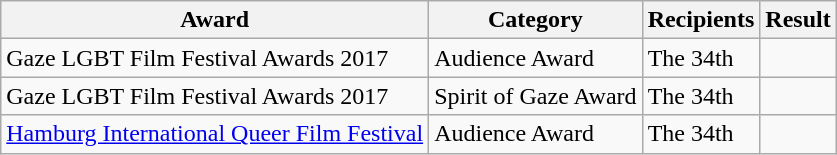<table class="wikitable">
<tr>
<th>Award</th>
<th>Category</th>
<th>Recipients</th>
<th>Result</th>
</tr>
<tr>
<td>Gaze LGBT Film Festival Awards 2017</td>
<td>Audience Award</td>
<td>The 34th</td>
<td></td>
</tr>
<tr>
<td>Gaze LGBT Film Festival Awards 2017</td>
<td>Spirit of Gaze Award</td>
<td>The 34th</td>
<td></td>
</tr>
<tr>
<td><a href='#'>Hamburg International Queer Film Festival</a></td>
<td>Audience Award</td>
<td>The 34th</td>
<td></td>
</tr>
</table>
